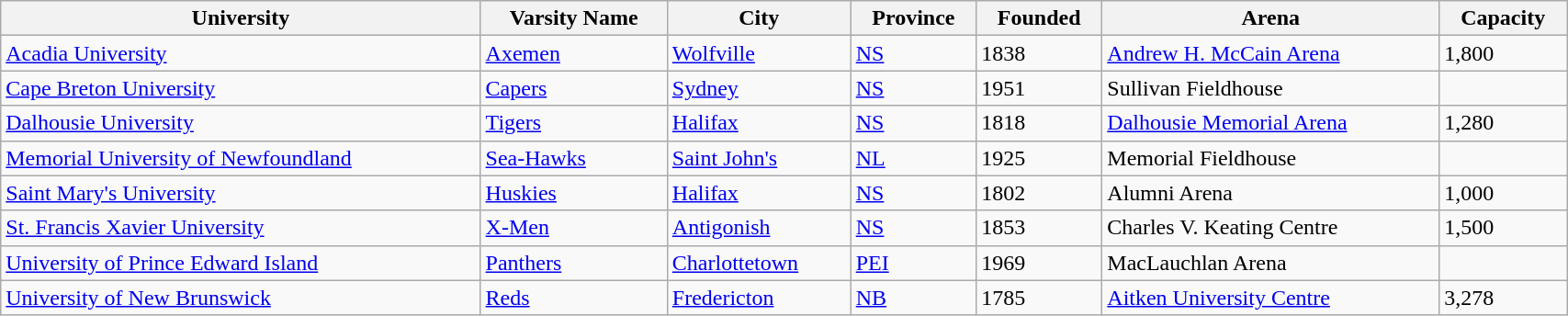<table class="wikitable" width="90%">
<tr>
<th>University</th>
<th>Varsity Name</th>
<th>City</th>
<th>Province</th>
<th>Founded</th>
<th>Arena</th>
<th>Capacity</th>
</tr>
<tr>
<td><a href='#'>Acadia University</a></td>
<td><a href='#'>Axemen</a></td>
<td><a href='#'>Wolfville</a></td>
<td><a href='#'>NS</a></td>
<td>1838</td>
<td><a href='#'>Andrew H. McCain Arena</a></td>
<td>1,800</td>
</tr>
<tr>
<td><a href='#'>Cape Breton University</a></td>
<td><a href='#'>Capers</a></td>
<td><a href='#'>Sydney</a></td>
<td><a href='#'>NS</a></td>
<td>1951</td>
<td>Sullivan Fieldhouse</td>
<td></td>
</tr>
<tr>
<td><a href='#'>Dalhousie University</a></td>
<td><a href='#'>Tigers</a></td>
<td><a href='#'>Halifax</a></td>
<td><a href='#'>NS</a></td>
<td>1818</td>
<td><a href='#'>Dalhousie Memorial Arena</a></td>
<td>1,280</td>
</tr>
<tr>
<td><a href='#'>Memorial University of Newfoundland</a></td>
<td><a href='#'>Sea-Hawks</a></td>
<td><a href='#'>Saint John's</a></td>
<td><a href='#'>NL</a></td>
<td>1925</td>
<td>Memorial Fieldhouse</td>
<td></td>
</tr>
<tr>
<td><a href='#'>Saint Mary's University</a></td>
<td><a href='#'>Huskies</a></td>
<td><a href='#'>Halifax</a></td>
<td><a href='#'>NS</a></td>
<td>1802</td>
<td>Alumni Arena</td>
<td>1,000</td>
</tr>
<tr>
<td><a href='#'>St. Francis Xavier University</a></td>
<td><a href='#'>X-Men</a></td>
<td><a href='#'>Antigonish</a></td>
<td><a href='#'>NS</a></td>
<td>1853</td>
<td>Charles V. Keating Centre</td>
<td>1,500</td>
</tr>
<tr>
<td><a href='#'>University of Prince Edward Island</a></td>
<td><a href='#'>Panthers</a></td>
<td><a href='#'>Charlottetown</a></td>
<td><a href='#'>PEI</a></td>
<td>1969</td>
<td>MacLauchlan Arena</td>
<td></td>
</tr>
<tr>
<td><a href='#'>University of New Brunswick</a></td>
<td><a href='#'>Reds</a></td>
<td><a href='#'>Fredericton</a></td>
<td><a href='#'>NB</a></td>
<td>1785</td>
<td><a href='#'>Aitken University Centre</a></td>
<td>3,278</td>
</tr>
</table>
